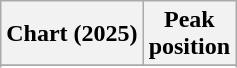<table class="wikitable sortable plainrowheaders" style="text-align:center">
<tr>
<th scope="col">Chart (2025)</th>
<th scope="col">Peak<br>position</th>
</tr>
<tr>
</tr>
<tr>
</tr>
<tr>
</tr>
</table>
